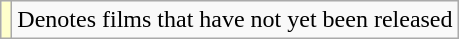<table class="wikitable">
<tr>
<td style="background:#FFFFCC;"></td>
<td>Denotes films that have not yet been released</td>
</tr>
</table>
